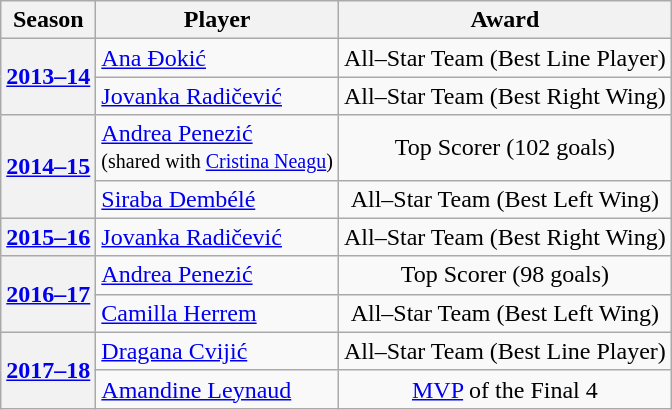<table class="wikitable" style="text-align: center">
<tr>
<th>Season</th>
<th class="unsortable">Player</th>
<th>Award</th>
</tr>
<tr>
<th rowspan="2"><a href='#'>2013–14</a></th>
<td style="text-align: left;"> <a href='#'>Ana Đokić</a></td>
<td>All–Star Team (Best Line Player)</td>
</tr>
<tr>
<td style="text-align: left;"> <a href='#'>Jovanka Radičević</a></td>
<td>All–Star Team (Best Right Wing)</td>
</tr>
<tr>
<th rowspan="2"><a href='#'>2014–15</a></th>
<td style="text-align: left;"> <a href='#'>Andrea Penezić</a><br><small>(shared with  <a href='#'>Cristina Neagu</a>)</small></td>
<td>Top Scorer (102 goals)</td>
</tr>
<tr>
<td style="text-align: left;"> <a href='#'>Siraba Dembélé</a></td>
<td>All–Star Team (Best Left Wing)</td>
</tr>
<tr>
<th rowspan="1"><a href='#'>2015–16</a></th>
<td style="text-align: left;"> <a href='#'>Jovanka Radičević</a></td>
<td>All–Star Team (Best Right Wing)</td>
</tr>
<tr>
<th rowspan="2"><a href='#'>2016–17</a></th>
<td style="text-align: left;"> <a href='#'>Andrea Penezić</a></td>
<td>Top Scorer (98 goals)</td>
</tr>
<tr>
<td style="text-align: left;"> <a href='#'>Camilla Herrem</a></td>
<td>All–Star Team (Best Left Wing)</td>
</tr>
<tr>
<th rowspan="2"><a href='#'>2017–18</a></th>
<td style="text-align: left;"> <a href='#'>Dragana Cvijić</a></td>
<td>All–Star Team (Best Line Player)</td>
</tr>
<tr>
<td style="text-align: left;"> <a href='#'>Amandine Leynaud</a></td>
<td><a href='#'>MVP</a> of the Final 4</td>
</tr>
</table>
